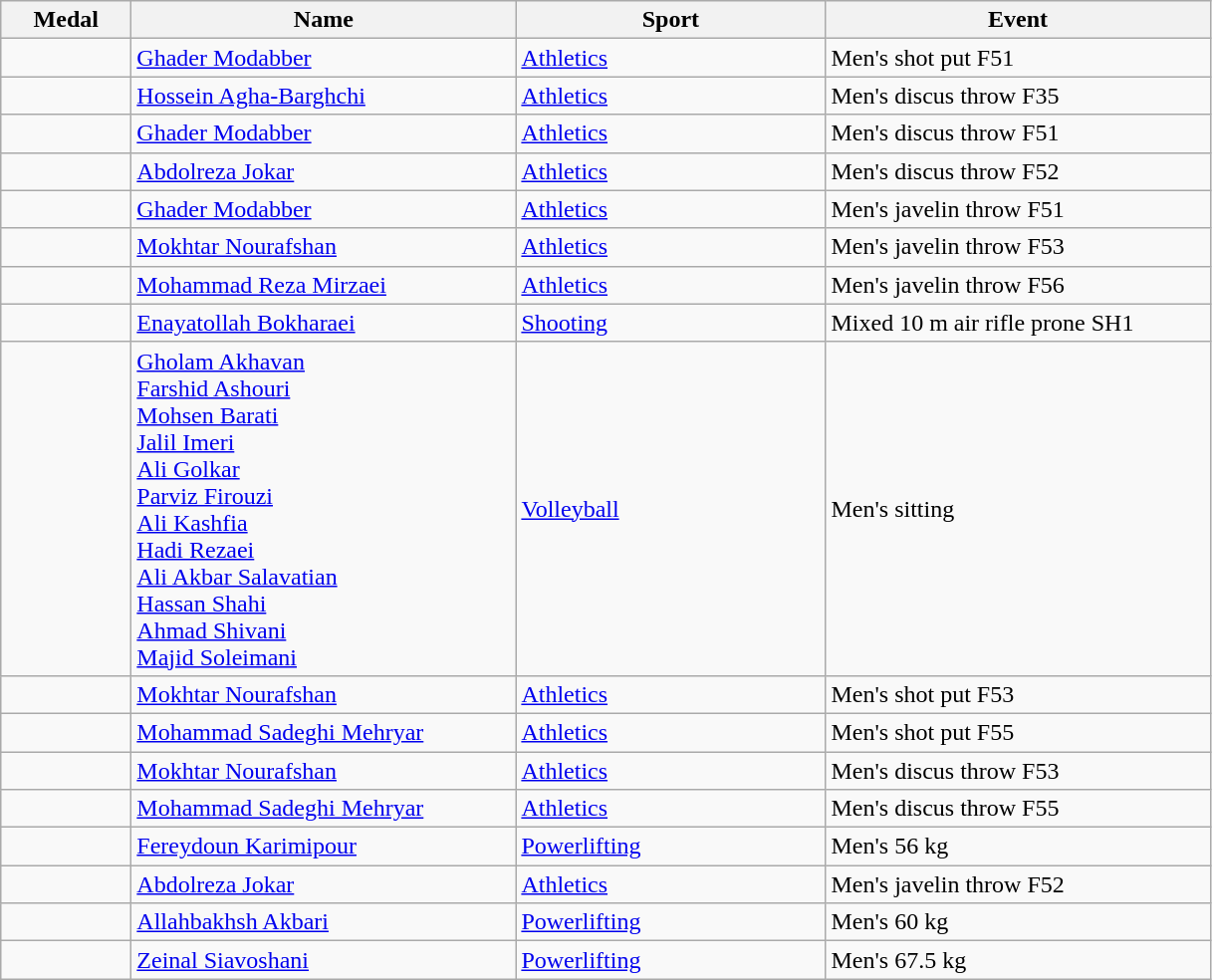<table class="wikitable" style="font-size:100%">
<tr>
<th width="80">Medal</th>
<th width="250">Name</th>
<th width="200">Sport</th>
<th width="250">Event</th>
</tr>
<tr>
<td></td>
<td><a href='#'>Ghader Modabber</a></td>
<td><a href='#'>Athletics</a></td>
<td>Men's shot put F51</td>
</tr>
<tr>
<td></td>
<td><a href='#'>Hossein Agha-Barghchi</a></td>
<td><a href='#'>Athletics</a></td>
<td>Men's discus throw F35</td>
</tr>
<tr>
<td></td>
<td><a href='#'>Ghader Modabber</a></td>
<td><a href='#'>Athletics</a></td>
<td>Men's discus throw F51</td>
</tr>
<tr>
<td></td>
<td><a href='#'>Abdolreza Jokar</a></td>
<td><a href='#'>Athletics</a></td>
<td>Men's discus throw F52</td>
</tr>
<tr>
<td></td>
<td><a href='#'>Ghader Modabber</a></td>
<td><a href='#'>Athletics</a></td>
<td>Men's javelin throw F51</td>
</tr>
<tr>
<td></td>
<td><a href='#'>Mokhtar Nourafshan</a></td>
<td><a href='#'>Athletics</a></td>
<td>Men's javelin throw F53</td>
</tr>
<tr>
<td></td>
<td><a href='#'>Mohammad Reza Mirzaei</a></td>
<td><a href='#'>Athletics</a></td>
<td>Men's javelin throw F56</td>
</tr>
<tr>
<td></td>
<td><a href='#'>Enayatollah Bokharaei</a></td>
<td><a href='#'>Shooting</a></td>
<td>Mixed 10 m air rifle prone SH1</td>
</tr>
<tr>
<td></td>
<td><a href='#'>Gholam Akhavan</a><br><a href='#'>Farshid Ashouri</a><br><a href='#'>Mohsen Barati</a><br><a href='#'>Jalil Imeri</a><br><a href='#'>Ali Golkar</a><br><a href='#'>Parviz Firouzi</a><br><a href='#'>Ali Kashfia</a><br><a href='#'>Hadi Rezaei</a><br><a href='#'>Ali Akbar Salavatian</a><br><a href='#'>Hassan Shahi</a><br><a href='#'>Ahmad Shivani</a><br><a href='#'>Majid Soleimani</a></td>
<td><a href='#'>Volleyball</a></td>
<td>Men's sitting</td>
</tr>
<tr>
<td></td>
<td><a href='#'>Mokhtar Nourafshan</a></td>
<td><a href='#'>Athletics</a></td>
<td>Men's shot put F53</td>
</tr>
<tr>
<td></td>
<td><a href='#'>Mohammad Sadeghi Mehryar</a></td>
<td><a href='#'>Athletics</a></td>
<td>Men's shot put F55</td>
</tr>
<tr>
<td></td>
<td><a href='#'>Mokhtar Nourafshan</a></td>
<td><a href='#'>Athletics</a></td>
<td>Men's discus throw F53</td>
</tr>
<tr>
<td></td>
<td><a href='#'>Mohammad Sadeghi Mehryar</a></td>
<td><a href='#'>Athletics</a></td>
<td>Men's discus throw F55</td>
</tr>
<tr>
<td></td>
<td><a href='#'>Fereydoun Karimipour</a></td>
<td><a href='#'>Powerlifting</a></td>
<td>Men's 56 kg</td>
</tr>
<tr>
<td></td>
<td><a href='#'>Abdolreza Jokar</a></td>
<td><a href='#'>Athletics</a></td>
<td>Men's javelin throw F52</td>
</tr>
<tr>
<td></td>
<td><a href='#'>Allahbakhsh Akbari</a></td>
<td><a href='#'>Powerlifting</a></td>
<td>Men's 60 kg</td>
</tr>
<tr>
<td></td>
<td><a href='#'>Zeinal Siavoshani</a></td>
<td><a href='#'>Powerlifting</a></td>
<td>Men's 67.5 kg</td>
</tr>
</table>
